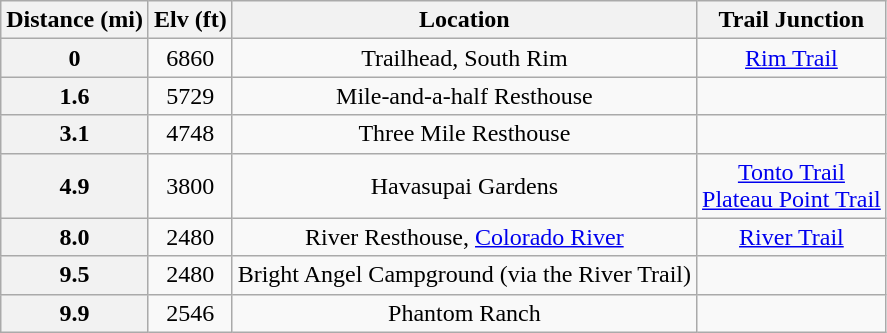<table class="wikitable" style="text-align:center">
<tr>
<th>Distance (mi)</th>
<th>Elv (ft)</th>
<th>Location</th>
<th>Trail Junction</th>
</tr>
<tr>
<th>0</th>
<td>6860</td>
<td>Trailhead, South Rim</td>
<td><a href='#'>Rim Trail</a></td>
</tr>
<tr>
<th>1.6</th>
<td>5729</td>
<td>Mile-and-a-half Resthouse</td>
<td></td>
</tr>
<tr>
<th>3.1</th>
<td>4748</td>
<td>Three Mile Resthouse</td>
<td></td>
</tr>
<tr>
<th>4.9</th>
<td>3800</td>
<td>Havasupai Gardens</td>
<td><a href='#'>Tonto Trail</a><br><a href='#'>Plateau Point Trail</a></td>
</tr>
<tr>
<th>8.0</th>
<td>2480</td>
<td>River Resthouse, <a href='#'>Colorado River</a></td>
<td><a href='#'>River Trail</a></td>
</tr>
<tr>
<th>9.5</th>
<td>2480</td>
<td>Bright Angel Campground (via the River Trail)</td>
<td></td>
</tr>
<tr>
<th>9.9</th>
<td>2546</td>
<td>Phantom Ranch</td>
<td></td>
</tr>
</table>
